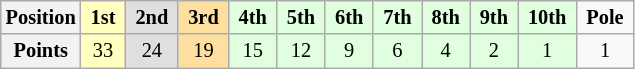<table class="wikitable" style="font-size:85%; text-align:center">
<tr>
<th>Position</th>
<td style="background:#FFFFBF;"> <strong>1st</strong> </td>
<td style="background:#DFDFDF;"> <strong>2nd</strong> </td>
<td style="background:#FFDF9F;"> <strong>3rd</strong> </td>
<td style="background:#DFFFDF;"> <strong>4th</strong> </td>
<td style="background:#DFFFDF;"> <strong>5th</strong> </td>
<td style="background:#DFFFDF;"> <strong>6th</strong> </td>
<td style="background:#DFFFDF;"> <strong>7th</strong> </td>
<td style="background:#DFFFDF;"> <strong>8th</strong> </td>
<td style="background:#DFFFDF;"> <strong>9th</strong> </td>
<td style="background:#DFFFDF;"> <strong>10th</strong> </td>
<td> <strong>Pole</strong> </td>
</tr>
<tr>
<th>Points</th>
<td style="background:#FFFFBF;">33</td>
<td style="background:#DFDFDF;">24</td>
<td style="background:#FFDF9F;">19</td>
<td style="background:#DFFFDF;">15</td>
<td style="background:#DFFFDF;">12</td>
<td style="background:#DFFFDF;">9</td>
<td style="background:#DFFFDF;">6</td>
<td style="background:#DFFFDF;">4</td>
<td style="background:#DFFFDF;">2</td>
<td style="background:#DFFFDF;">1</td>
<td>1</td>
</tr>
</table>
